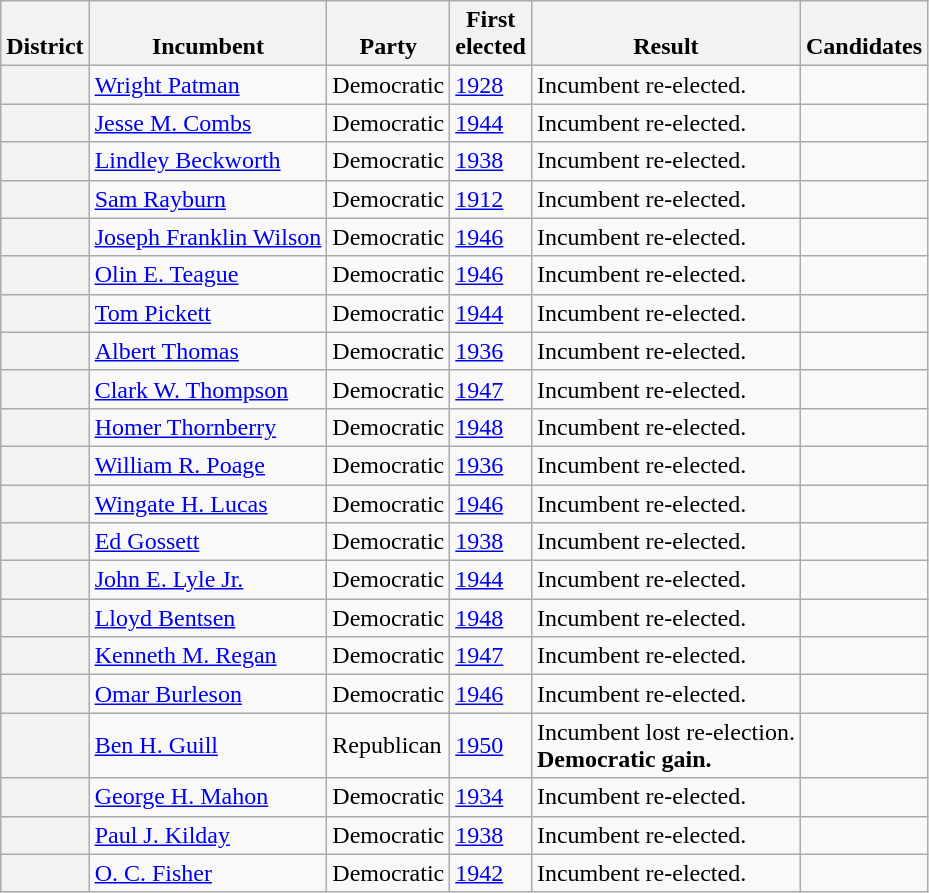<table class=wikitable>
<tr valign=bottom>
<th>District</th>
<th>Incumbent</th>
<th>Party</th>
<th>First<br>elected</th>
<th>Result</th>
<th>Candidates</th>
</tr>
<tr>
<th></th>
<td><a href='#'>Wright Patman</a></td>
<td>Democratic</td>
<td><a href='#'>1928</a></td>
<td>Incumbent re-elected.</td>
<td nowrap></td>
</tr>
<tr>
<th></th>
<td><a href='#'>Jesse M. Combs</a></td>
<td>Democratic</td>
<td><a href='#'>1944</a></td>
<td>Incumbent re-elected.</td>
<td nowrap></td>
</tr>
<tr>
<th></th>
<td><a href='#'>Lindley Beckworth</a></td>
<td>Democratic</td>
<td><a href='#'>1938</a></td>
<td>Incumbent re-elected.</td>
<td nowrap></td>
</tr>
<tr>
<th></th>
<td><a href='#'>Sam Rayburn</a></td>
<td>Democratic</td>
<td><a href='#'>1912</a></td>
<td>Incumbent re-elected.</td>
<td nowrap></td>
</tr>
<tr>
<th></th>
<td><a href='#'>Joseph Franklin Wilson</a></td>
<td>Democratic</td>
<td><a href='#'>1946</a></td>
<td>Incumbent re-elected.</td>
<td nowrap></td>
</tr>
<tr>
<th></th>
<td><a href='#'>Olin E. Teague</a></td>
<td>Democratic</td>
<td><a href='#'>1946</a></td>
<td>Incumbent re-elected.</td>
<td nowrap></td>
</tr>
<tr>
<th></th>
<td><a href='#'>Tom Pickett</a></td>
<td>Democratic</td>
<td><a href='#'>1944</a></td>
<td>Incumbent re-elected.</td>
<td nowrap></td>
</tr>
<tr>
<th></th>
<td><a href='#'>Albert Thomas</a></td>
<td>Democratic</td>
<td><a href='#'>1936</a></td>
<td>Incumbent re-elected.</td>
<td nowrap></td>
</tr>
<tr>
<th></th>
<td><a href='#'>Clark W. Thompson</a></td>
<td>Democratic</td>
<td><a href='#'>1947</a></td>
<td>Incumbent re-elected.</td>
<td nowrap></td>
</tr>
<tr>
<th></th>
<td><a href='#'>Homer Thornberry</a></td>
<td>Democratic</td>
<td><a href='#'>1948</a></td>
<td>Incumbent re-elected.</td>
<td nowrap></td>
</tr>
<tr>
<th></th>
<td><a href='#'>William R. Poage</a></td>
<td>Democratic</td>
<td><a href='#'>1936</a></td>
<td>Incumbent re-elected.</td>
<td nowrap></td>
</tr>
<tr>
<th></th>
<td><a href='#'>Wingate H. Lucas</a></td>
<td>Democratic</td>
<td><a href='#'>1946</a></td>
<td>Incumbent re-elected.</td>
<td nowrap></td>
</tr>
<tr>
<th></th>
<td><a href='#'>Ed Gossett</a></td>
<td>Democratic</td>
<td><a href='#'>1938</a></td>
<td>Incumbent re-elected.</td>
<td nowrap></td>
</tr>
<tr>
<th></th>
<td><a href='#'>John E. Lyle Jr.</a></td>
<td>Democratic</td>
<td><a href='#'>1944</a></td>
<td>Incumbent re-elected.</td>
<td nowrap></td>
</tr>
<tr>
<th></th>
<td><a href='#'>Lloyd Bentsen</a></td>
<td>Democratic</td>
<td><a href='#'>1948</a></td>
<td>Incumbent re-elected.</td>
<td nowrap></td>
</tr>
<tr>
<th></th>
<td><a href='#'>Kenneth M. Regan</a></td>
<td>Democratic</td>
<td><a href='#'>1947</a></td>
<td>Incumbent re-elected.</td>
<td nowrap></td>
</tr>
<tr>
<th></th>
<td><a href='#'>Omar Burleson</a></td>
<td>Democratic</td>
<td><a href='#'>1946</a></td>
<td>Incumbent re-elected.</td>
<td nowrap></td>
</tr>
<tr>
<th></th>
<td><a href='#'>Ben H. Guill</a></td>
<td>Republican</td>
<td><a href='#'>1950</a></td>
<td>Incumbent lost re-election.<br><strong>Democratic gain.</strong></td>
<td nowrap></td>
</tr>
<tr>
<th></th>
<td><a href='#'>George H. Mahon</a></td>
<td>Democratic</td>
<td><a href='#'>1934</a></td>
<td>Incumbent re-elected.</td>
<td nowrap></td>
</tr>
<tr>
<th></th>
<td><a href='#'>Paul J. Kilday</a></td>
<td>Democratic</td>
<td><a href='#'>1938</a></td>
<td>Incumbent re-elected.</td>
<td nowrap></td>
</tr>
<tr>
<th></th>
<td><a href='#'>O. C. Fisher</a></td>
<td>Democratic</td>
<td><a href='#'>1942</a></td>
<td>Incumbent re-elected.</td>
<td nowrap></td>
</tr>
</table>
